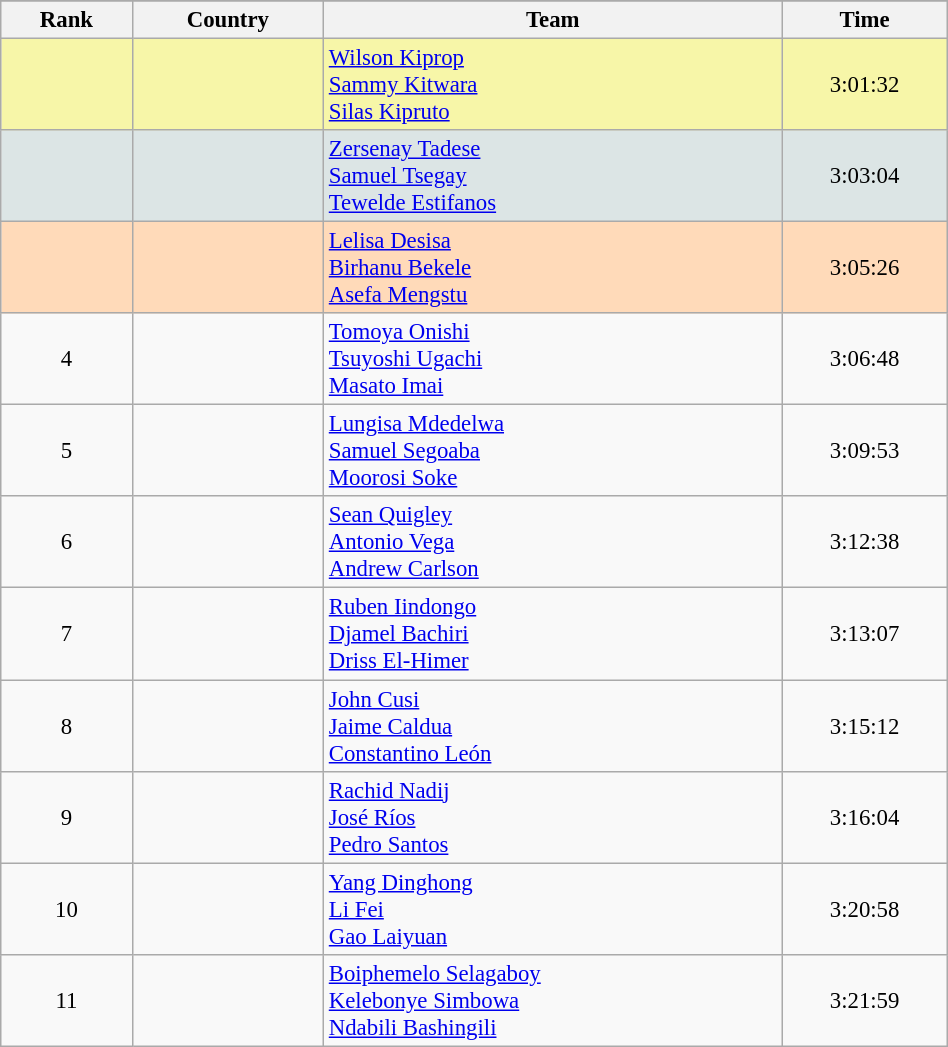<table class="wikitable sortable" style=" text-align:center; font-size:95%;" width="50%">
<tr>
</tr>
<tr>
<th>Rank</th>
<th>Country</th>
<th>Team</th>
<th>Time</th>
</tr>
<tr bgcolor="#F7F6A8">
<td></td>
<td align=left></td>
<td align=left><a href='#'>Wilson Kiprop</a><br><a href='#'>Sammy Kitwara</a><br><a href='#'>Silas Kipruto</a></td>
<td>3:01:32</td>
</tr>
<tr bgcolor="#DCE5E5">
<td></td>
<td align=left></td>
<td align=left><a href='#'>Zersenay Tadese</a><br><a href='#'>Samuel Tsegay</a><br><a href='#'>Tewelde Estifanos</a></td>
<td>3:03:04</td>
</tr>
<tr bgcolor="#FFDAB9">
<td></td>
<td align=left></td>
<td align=left><a href='#'>Lelisa Desisa</a><br><a href='#'>Birhanu Bekele</a><br><a href='#'>Asefa Mengstu</a></td>
<td>3:05:26</td>
</tr>
<tr>
<td align=center>4</td>
<td align=left></td>
<td align=left><a href='#'>Tomoya Onishi</a><br><a href='#'>Tsuyoshi Ugachi</a><br><a href='#'>Masato Imai</a></td>
<td>3:06:48</td>
</tr>
<tr>
<td align=center>5</td>
<td align=left></td>
<td align=left><a href='#'>Lungisa Mdedelwa</a><br><a href='#'>Samuel Segoaba</a><br><a href='#'>Moorosi Soke</a></td>
<td>3:09:53</td>
</tr>
<tr>
<td align=center>6</td>
<td align=left></td>
<td align=left><a href='#'>Sean Quigley</a><br><a href='#'>Antonio Vega</a><br><a href='#'>Andrew Carlson</a></td>
<td>3:12:38</td>
</tr>
<tr>
<td align=center>7</td>
<td align=left></td>
<td align=left><a href='#'>Ruben Iindongo</a><br><a href='#'>Djamel Bachiri</a><br><a href='#'>Driss El-Himer</a></td>
<td>3:13:07</td>
</tr>
<tr>
<td align=center>8</td>
<td align=left></td>
<td align=left><a href='#'>John Cusi</a><br><a href='#'>Jaime Caldua</a><br><a href='#'>Constantino León</a></td>
<td>3:15:12</td>
</tr>
<tr>
<td align=center>9</td>
<td align=left></td>
<td align=left><a href='#'>Rachid Nadij</a><br><a href='#'>José Ríos</a><br><a href='#'>Pedro Santos</a></td>
<td>3:16:04</td>
</tr>
<tr>
<td align=center>10</td>
<td align=left></td>
<td align=left><a href='#'>Yang Dinghong</a><br><a href='#'>Li Fei</a><br><a href='#'>Gao Laiyuan</a></td>
<td>3:20:58</td>
</tr>
<tr>
<td align=center>11</td>
<td align=left></td>
<td align=left><a href='#'>Boiphemelo Selagaboy</a><br><a href='#'>Kelebonye Simbowa</a><br><a href='#'>Ndabili Bashingili</a></td>
<td>3:21:59</td>
</tr>
</table>
